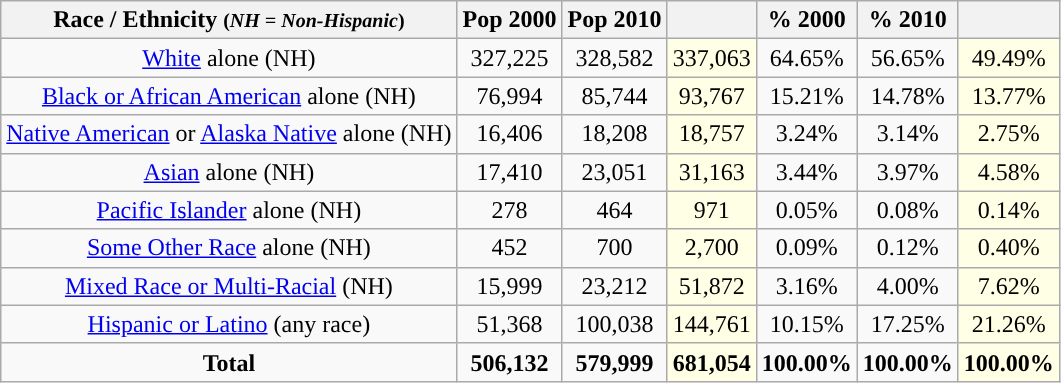<table class="wikitable" style="text-align:center;">
<tr>
<th>Race / Ethnicity <small>(<em>NH = Non-Hispanic</em>)</small></th>
<th>Pop 2000</th>
<th>Pop 2010</th>
<th></th>
<th>% 2000</th>
<th>% 2010</th>
<th></th>
</tr>
<tr>
<td><a href='#'>White</a> alone (NH)</td>
<td>327,225</td>
<td>328,582</td>
<td style='background: #ffffe6;'>337,063</td>
<td>64.65%</td>
<td>56.65%</td>
<td style='background: #ffffe6;'>49.49%</td>
</tr>
<tr>
<td><a href='#'>Black or African American</a> alone (NH)</td>
<td>76,994</td>
<td>85,744</td>
<td style='background: #ffffe6;'>93,767</td>
<td>15.21%</td>
<td>14.78%</td>
<td style='background: #ffffe6;'>13.77%</td>
</tr>
<tr>
<td><a href='#'>Native American</a> or <a href='#'>Alaska Native</a> alone (NH)</td>
<td>16,406</td>
<td>18,208</td>
<td style='background: #ffffe6;'>18,757</td>
<td>3.24%</td>
<td>3.14%</td>
<td style='background: #ffffe6;'>2.75%</td>
</tr>
<tr>
<td><a href='#'>Asian</a> alone (NH)</td>
<td>17,410</td>
<td>23,051</td>
<td style='background: #ffffe6;'>31,163</td>
<td>3.44%</td>
<td>3.97%</td>
<td style='background: #ffffe6;'>4.58%</td>
</tr>
<tr>
<td><a href='#'>Pacific Islander</a> alone (NH)</td>
<td>278</td>
<td>464</td>
<td style='background: #ffffe6;'>971</td>
<td>0.05%</td>
<td>0.08%</td>
<td style='background: #ffffe6;'>0.14%</td>
</tr>
<tr>
<td><a href='#'>Some Other Race</a> alone (NH)</td>
<td>452</td>
<td>700</td>
<td style='background: #ffffe6;'>2,700</td>
<td>0.09%</td>
<td>0.12%</td>
<td style='background: #ffffe6;'>0.40%</td>
</tr>
<tr>
<td><a href='#'>Mixed Race or Multi-Racial</a> (NH)</td>
<td>15,999</td>
<td>23,212</td>
<td style='background: #ffffe6;'>51,872</td>
<td>3.16%</td>
<td>4.00%</td>
<td style='background: #ffffe6;'>7.62%</td>
</tr>
<tr>
<td><a href='#'>Hispanic or Latino</a> (any race)</td>
<td>51,368</td>
<td>100,038</td>
<td style='background: #ffffe6;'>144,761</td>
<td>10.15%</td>
<td>17.25%</td>
<td style='background: #ffffe6;'>21.26%</td>
</tr>
<tr>
<td><strong>Total</strong></td>
<td><strong>506,132</strong></td>
<td><strong>579,999</strong></td>
<td style='background: #ffffe6;'><strong>681,054</strong></td>
<td><strong>100.00%</strong></td>
<td><strong>100.00%</strong></td>
<td style='background: #ffffe6;'><strong>100.00%</strong></td>
</tr>
</table>
